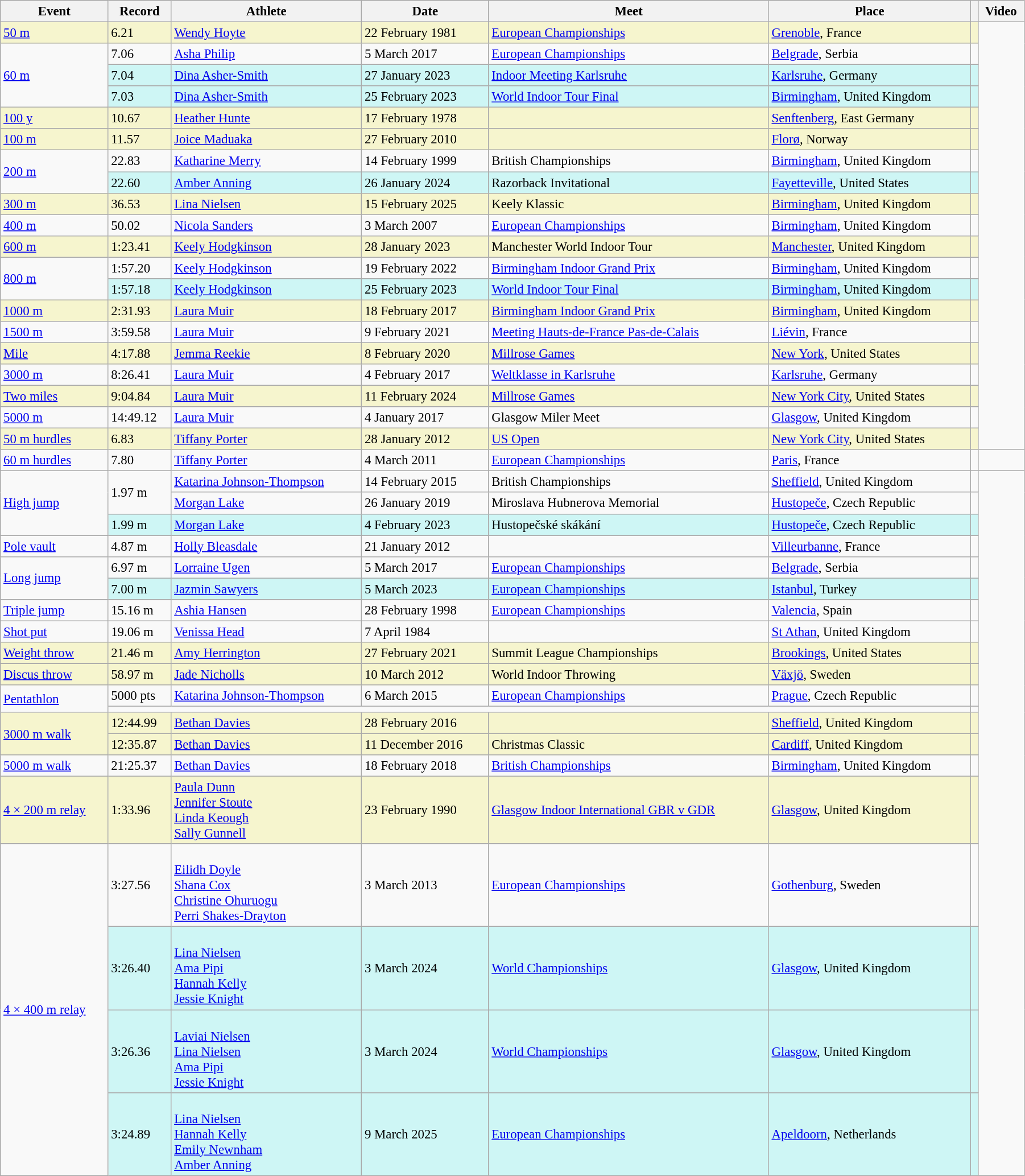<table class="wikitable sortable" style="font-size:95%; width: 95%;">
<tr>
<th>Event</th>
<th>Record</th>
<th>Athlete</th>
<th>Date</th>
<th>Meet</th>
<th>Place</th>
<th></th>
<th>Video</th>
</tr>
<tr style="background:#f6F5CE;">
<td><a href='#'>50 m</a></td>
<td>6.21</td>
<td><a href='#'>Wendy Hoyte</a></td>
<td>22 February 1981</td>
<td><a href='#'>European Championships</a></td>
<td><a href='#'>Grenoble</a>, France</td>
<td></td>
</tr>
<tr>
<td rowspan=3><a href='#'>60 m</a></td>
<td>7.06</td>
<td><a href='#'>Asha Philip</a></td>
<td>5 March 2017</td>
<td><a href='#'>European Championships</a></td>
<td><a href='#'>Belgrade</a>, Serbia</td>
<td></td>
</tr>
<tr style = "background:#CEF6F5">
<td>7.04</td>
<td><a href='#'>Dina Asher-Smith</a></td>
<td>27 January 2023</td>
<td><a href='#'>Indoor Meeting Karlsruhe</a></td>
<td><a href='#'>Karlsruhe</a>, Germany</td>
<td></td>
</tr>
<tr style = "background:#CEF6F5">
<td>7.03</td>
<td><a href='#'>Dina Asher-Smith</a></td>
<td>25 February 2023</td>
<td><a href='#'>World Indoor Tour Final</a></td>
<td><a href='#'>Birmingham</a>, United Kingdom</td>
<td></td>
</tr>
<tr style="background:#f6F5CE;">
<td><a href='#'>100 y</a></td>
<td>10.67</td>
<td><a href='#'>Heather Hunte</a></td>
<td>17 February 1978</td>
<td></td>
<td><a href='#'>Senftenberg</a>, East Germany</td>
<td></td>
</tr>
<tr style="background:#f6F5CE;">
<td><a href='#'>100 m</a></td>
<td>11.57</td>
<td><a href='#'>Joice Maduaka</a></td>
<td>27 February 2010</td>
<td></td>
<td><a href='#'>Florø</a>, Norway</td>
<td></td>
</tr>
<tr>
<td rowspan=2><a href='#'>200 m</a></td>
<td>22.83</td>
<td><a href='#'>Katharine Merry</a></td>
<td>14 February 1999</td>
<td>British Championships</td>
<td><a href='#'>Birmingham</a>, United Kingdom</td>
<td></td>
</tr>
<tr bgcolor="#CEF6F5">
<td>22.60</td>
<td><a href='#'>Amber Anning</a></td>
<td>26 January 2024</td>
<td>Razorback Invitational</td>
<td><a href='#'>Fayetteville</a>, United States</td>
<td></td>
</tr>
<tr style="background:#f6F5CE;">
<td><a href='#'>300 m</a></td>
<td>36.53</td>
<td><a href='#'>Lina Nielsen</a></td>
<td>15 February 2025</td>
<td>Keely Klassic</td>
<td><a href='#'>Birmingham</a>, United Kingdom</td>
<td></td>
</tr>
<tr>
<td><a href='#'>400 m</a></td>
<td>50.02</td>
<td><a href='#'>Nicola Sanders</a></td>
<td>3 March 2007</td>
<td><a href='#'>European Championships</a></td>
<td><a href='#'>Birmingham</a>, United Kingdom</td>
<td></td>
</tr>
<tr style="background:#f6F5CE;">
<td><a href='#'>600 m</a></td>
<td>1:23.41</td>
<td><a href='#'>Keely Hodgkinson</a></td>
<td>28 January 2023</td>
<td>Manchester World Indoor Tour</td>
<td><a href='#'>Manchester</a>, United Kingdom</td>
<td></td>
</tr>
<tr>
<td rowspan=2><a href='#'>800 m</a></td>
<td>1:57.20</td>
<td><a href='#'>Keely Hodgkinson</a></td>
<td>19 February 2022</td>
<td><a href='#'>Birmingham Indoor Grand Prix</a></td>
<td><a href='#'>Birmingham</a>, United Kingdom</td>
<td></td>
</tr>
<tr style = "background:#CEF6F5">
<td>1:57.18</td>
<td><a href='#'>Keely Hodgkinson</a></td>
<td>25 February 2023</td>
<td><a href='#'>World Indoor Tour Final</a></td>
<td><a href='#'>Birmingham</a>, United Kingdom</td>
<td></td>
</tr>
<tr style="background:#f6F5CE;">
<td><a href='#'>1000 m</a></td>
<td>2:31.93</td>
<td><a href='#'>Laura Muir</a></td>
<td>18 February 2017</td>
<td><a href='#'>Birmingham Indoor Grand Prix</a></td>
<td><a href='#'>Birmingham</a>, United Kingdom</td>
<td></td>
</tr>
<tr>
<td><a href='#'>1500 m</a></td>
<td>3:59.58</td>
<td><a href='#'>Laura Muir</a></td>
<td>9 February 2021</td>
<td><a href='#'>Meeting Hauts-de-France Pas-de-Calais</a></td>
<td><a href='#'>Liévin</a>, France</td>
<td></td>
</tr>
<tr style="background:#f6F5CE;">
<td><a href='#'>Mile</a></td>
<td>4:17.88</td>
<td><a href='#'>Jemma Reekie</a></td>
<td>8 February 2020</td>
<td><a href='#'>Millrose Games</a></td>
<td><a href='#'>New York</a>, United States</td>
<td></td>
</tr>
<tr>
<td><a href='#'>3000 m</a></td>
<td>8:26.41</td>
<td><a href='#'>Laura Muir</a></td>
<td>4 February 2017</td>
<td><a href='#'>Weltklasse in Karlsruhe</a></td>
<td><a href='#'>Karlsruhe</a>, Germany</td>
<td></td>
</tr>
<tr style="background:#f6F5CE;">
<td><a href='#'>Two miles</a></td>
<td>9:04.84</td>
<td><a href='#'>Laura Muir</a></td>
<td>11 February 2024</td>
<td><a href='#'>Millrose Games</a></td>
<td><a href='#'>New York City</a>, United States</td>
<td></td>
</tr>
<tr>
<td><a href='#'>5000 m</a></td>
<td>14:49.12</td>
<td><a href='#'>Laura Muir</a></td>
<td>4 January 2017</td>
<td>Glasgow Miler Meet</td>
<td><a href='#'>Glasgow</a>, United Kingdom</td>
<td></td>
</tr>
<tr style="background:#f6F5CE;">
<td><a href='#'>50 m hurdles</a></td>
<td>6.83</td>
<td><a href='#'>Tiffany Porter</a></td>
<td>28 January 2012</td>
<td><a href='#'>US Open</a></td>
<td><a href='#'>New York City</a>, United States</td>
<td></td>
</tr>
<tr>
<td><a href='#'>60 m hurdles</a></td>
<td>7.80</td>
<td><a href='#'>Tiffany Porter</a></td>
<td>4 March 2011</td>
<td><a href='#'>European Championships</a></td>
<td><a href='#'>Paris</a>, France</td>
<td></td>
<td></td>
</tr>
<tr>
<td rowspan=3><a href='#'>High jump</a></td>
<td rowspan=2>1.97 m</td>
<td><a href='#'>Katarina Johnson-Thompson</a></td>
<td>14 February 2015</td>
<td>British Championships</td>
<td><a href='#'>Sheffield</a>, United Kingdom</td>
<td></td>
</tr>
<tr>
<td><a href='#'>Morgan Lake</a></td>
<td>26 January 2019</td>
<td>Miroslava Hubnerova Memorial</td>
<td><a href='#'>Hustopeče</a>, Czech Republic</td>
<td></td>
</tr>
<tr style = "background:#CEF6F5">
<td>1.99 m</td>
<td><a href='#'>Morgan Lake</a></td>
<td>4 February 2023</td>
<td>Hustopečské skákání</td>
<td><a href='#'>Hustopeče</a>, Czech Republic</td>
<td></td>
</tr>
<tr>
<td><a href='#'>Pole vault</a></td>
<td>4.87 m </td>
<td><a href='#'>Holly Bleasdale</a></td>
<td>21 January 2012</td>
<td></td>
<td><a href='#'>Villeurbanne</a>, France</td>
<td></td>
</tr>
<tr>
<td rowspan=2><a href='#'>Long jump</a></td>
<td>6.97 m</td>
<td><a href='#'>Lorraine Ugen</a></td>
<td>5 March 2017</td>
<td><a href='#'>European Championships</a></td>
<td><a href='#'>Belgrade</a>, Serbia</td>
<td></td>
</tr>
<tr style="background:#cef6f5;">
<td>7.00 m</td>
<td><a href='#'>Jazmin Sawyers</a></td>
<td>5 March 2023</td>
<td><a href='#'>European Championships</a></td>
<td><a href='#'>Istanbul</a>, Turkey</td>
<td></td>
</tr>
<tr>
<td><a href='#'>Triple jump</a></td>
<td>15.16 m </td>
<td><a href='#'>Ashia Hansen</a></td>
<td>28 February 1998</td>
<td><a href='#'>European Championships</a></td>
<td><a href='#'>Valencia</a>, Spain</td>
<td></td>
</tr>
<tr>
<td><a href='#'>Shot put</a></td>
<td>19.06 m</td>
<td><a href='#'>Venissa Head</a></td>
<td>7 April 1984</td>
<td></td>
<td><a href='#'>St Athan</a>, United Kingdom</td>
<td></td>
</tr>
<tr style="background:#f6F5CE;">
<td><a href='#'>Weight throw</a></td>
<td>21.46 m</td>
<td><a href='#'>Amy Herrington</a></td>
<td>27 February 2021</td>
<td>Summit League Championships</td>
<td><a href='#'>Brookings</a>, United States</td>
<td></td>
</tr>
<tr>
</tr>
<tr style="background:#f6F5CE;">
<td><a href='#'>Discus throw</a></td>
<td>58.97 m</td>
<td><a href='#'>Jade Nicholls</a></td>
<td>10 March 2012</td>
<td>World Indoor Throwing</td>
<td><a href='#'>Växjö</a>, Sweden</td>
<td></td>
</tr>
<tr>
<td rowspan=2><a href='#'>Pentathlon</a></td>
<td>5000 pts</td>
<td><a href='#'>Katarina Johnson-Thompson</a></td>
<td>6 March 2015</td>
<td><a href='#'>European Championships</a></td>
<td><a href='#'>Prague</a>, Czech Republic</td>
<td></td>
</tr>
<tr>
<td colspan=5></td>
<td></td>
</tr>
<tr style="background:#f6F5CE;">
<td rowspan=2><a href='#'>3000 m walk</a></td>
<td>12:44.99</td>
<td><a href='#'>Bethan Davies</a></td>
<td>28 February 2016</td>
<td></td>
<td><a href='#'>Sheffield</a>, United Kingdom</td>
<td></td>
</tr>
<tr style="background:#f6F5CE;">
<td>12:35.87  </td>
<td><a href='#'>Bethan Davies</a></td>
<td>11 December 2016</td>
<td>Christmas Classic</td>
<td><a href='#'>Cardiff</a>, United Kingdom</td>
<td></td>
</tr>
<tr>
<td><a href='#'>5000 m walk</a></td>
<td>21:25.37</td>
<td><a href='#'>Bethan Davies</a></td>
<td>18 February 2018</td>
<td><a href='#'>British Championships</a></td>
<td><a href='#'>Birmingham</a>, United Kingdom</td>
<td></td>
</tr>
<tr style="background:#f6F5CE;">
<td><a href='#'>4 × 200 m relay</a></td>
<td>1:33.96</td>
<td><a href='#'>Paula Dunn</a><br><a href='#'>Jennifer Stoute</a><br><a href='#'>Linda Keough</a><br><a href='#'>Sally Gunnell</a></td>
<td>23 February 1990</td>
<td><a href='#'>Glasgow Indoor International GBR v GDR</a></td>
<td><a href='#'>Glasgow</a>, United Kingdom</td>
<td></td>
</tr>
<tr>
<td rowspan=4><a href='#'>4 × 400 m relay</a></td>
<td>3:27.56</td>
<td><br><a href='#'>Eilidh Doyle</a><br><a href='#'>Shana Cox</a><br><a href='#'>Christine Ohuruogu</a><br><a href='#'>Perri Shakes-Drayton</a></td>
<td>3 March 2013</td>
<td><a href='#'>European Championships</a></td>
<td><a href='#'>Gothenburg</a>, Sweden</td>
<td></td>
</tr>
<tr bgcolor=#CEF6F5>
<td>3:26.40</td>
<td><br><a href='#'>Lina Nielsen</a><br><a href='#'>Ama Pipi</a><br><a href='#'>Hannah Kelly</a><br><a href='#'>Jessie Knight</a></td>
<td>3 March 2024</td>
<td><a href='#'>World Championships</a></td>
<td><a href='#'>Glasgow</a>, United Kingdom</td>
<td></td>
</tr>
<tr bgcolor=#CEF6F5>
<td>3:26.36</td>
<td><br><a href='#'>Laviai Nielsen</a><br><a href='#'>Lina Nielsen</a><br><a href='#'>Ama Pipi</a><br><a href='#'>Jessie Knight</a></td>
<td>3 March 2024</td>
<td><a href='#'>World Championships</a></td>
<td><a href='#'>Glasgow</a>, United Kingdom</td>
<td></td>
</tr>
<tr bgcolor="#CEF6F5">
<td>3:24.89</td>
<td><br><a href='#'>Lina Nielsen</a><br><a href='#'>Hannah Kelly</a><br><a href='#'>Emily Newnham</a><br><a href='#'>Amber Anning</a></td>
<td>9 March 2025</td>
<td><a href='#'>European Championships</a></td>
<td><a href='#'>Apeldoorn</a>, Netherlands</td>
<td></td>
</tr>
</table>
